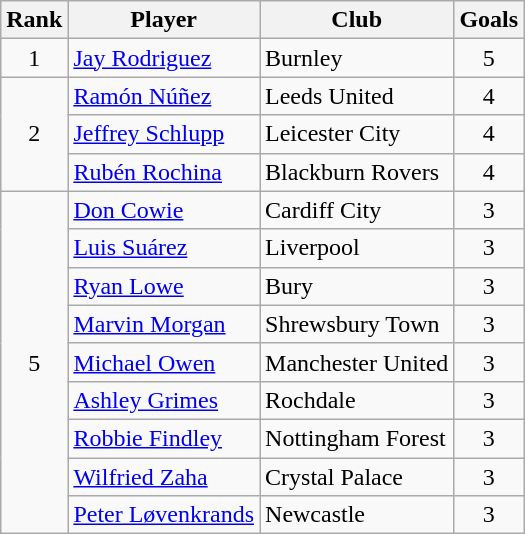<table class="wikitable" style="text-align:center">
<tr>
<th>Rank</th>
<th>Player</th>
<th>Club</th>
<th>Goals</th>
</tr>
<tr>
<td rowspan="1">1</td>
<td align="left"> <a href='#'>Jay Rodriguez</a></td>
<td align="left">Burnley</td>
<td>5</td>
</tr>
<tr>
<td rowspan="3">2</td>
<td align="left"> <a href='#'>Ramón Núñez</a></td>
<td align="left">Leeds United</td>
<td>4</td>
</tr>
<tr>
<td align="left"> <a href='#'>Jeffrey Schlupp</a></td>
<td align="left">Leicester City</td>
<td>4</td>
</tr>
<tr>
<td align="left"> <a href='#'>Rubén Rochina</a></td>
<td align="left">Blackburn Rovers</td>
<td>4</td>
</tr>
<tr>
<td rowspan="9">5</td>
<td align="left"> <a href='#'>Don Cowie</a></td>
<td align="left">Cardiff City</td>
<td>3</td>
</tr>
<tr>
<td align="left"> <a href='#'>Luis Suárez</a></td>
<td align="left">Liverpool</td>
<td>3</td>
</tr>
<tr>
<td align="left"> <a href='#'>Ryan Lowe</a></td>
<td align="left">Bury</td>
<td>3</td>
</tr>
<tr>
<td align="left"> <a href='#'>Marvin Morgan</a></td>
<td align="left">Shrewsbury Town</td>
<td>3</td>
</tr>
<tr>
<td align="left"> <a href='#'>Michael Owen</a></td>
<td align="left">Manchester United</td>
<td>3</td>
</tr>
<tr>
<td align="left"> <a href='#'>Ashley Grimes</a></td>
<td align="left">Rochdale</td>
<td>3</td>
</tr>
<tr>
<td align="left"> <a href='#'>Robbie Findley</a></td>
<td align="left">Nottingham Forest</td>
<td>3</td>
</tr>
<tr>
<td align="left"> <a href='#'>Wilfried Zaha</a></td>
<td align="left">Crystal Palace</td>
<td>3</td>
</tr>
<tr>
<td align="left"> <a href='#'>Peter Løvenkrands</a></td>
<td align="left">Newcastle</td>
<td>3</td>
</tr>
</table>
